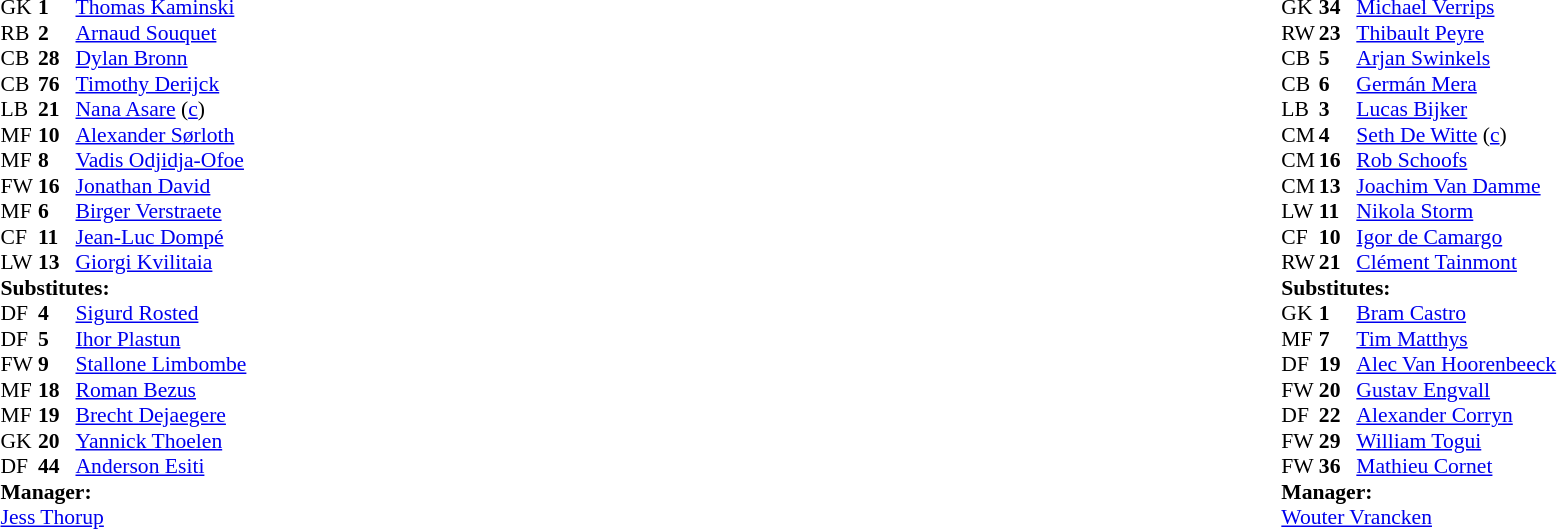<table width="100%">
<tr>
<td valign="top" width="50%"><br><table style="font-size: 90%" cellspacing="0" cellpadding="0">
<tr>
<th width="25"></th>
<th width="25"></th>
</tr>
<tr>
<td>GK</td>
<td><strong>1</strong></td>
<td> <a href='#'>Thomas Kaminski</a></td>
</tr>
<tr>
<td>RB</td>
<td><strong>2</strong></td>
<td> <a href='#'>Arnaud Souquet</a></td>
<td></td>
<td></td>
</tr>
<tr>
<td>CB</td>
<td><strong>28</strong></td>
<td> <a href='#'>Dylan Bronn</a></td>
</tr>
<tr>
<td>CB</td>
<td><strong>76</strong></td>
<td> <a href='#'>Timothy Derijck</a></td>
</tr>
<tr>
<td>LB</td>
<td><strong>21</strong></td>
<td> <a href='#'>Nana Asare</a> (<a href='#'>c</a>)</td>
<td></td>
</tr>
<tr>
<td>MF</td>
<td><strong>10</strong></td>
<td> <a href='#'>Alexander Sørloth</a></td>
</tr>
<tr>
<td>MF</td>
<td><strong>8</strong></td>
<td> <a href='#'>Vadis Odjidja-Ofoe</a></td>
</tr>
<tr>
<td>FW</td>
<td><strong>16</strong></td>
<td> <a href='#'>Jonathan David</a></td>
<td></td>
<td></td>
</tr>
<tr>
<td>MF</td>
<td><strong>6</strong></td>
<td> <a href='#'>Birger Verstraete</a></td>
<td></td>
</tr>
<tr>
<td>CF</td>
<td><strong>11</strong></td>
<td> <a href='#'>Jean-Luc Dompé</a></td>
</tr>
<tr>
<td>LW</td>
<td><strong>13</strong></td>
<td> <a href='#'>Giorgi Kvilitaia</a></td>
</tr>
<tr>
<td colspan=4><strong>Substitutes:</strong></td>
</tr>
<tr>
<td>DF</td>
<td><strong>4</strong></td>
<td> <a href='#'>Sigurd Rosted</a></td>
</tr>
<tr>
<td>DF</td>
<td><strong>5</strong></td>
<td> <a href='#'>Ihor Plastun</a></td>
</tr>
<tr>
<td>FW</td>
<td><strong>9</strong></td>
<td> <a href='#'>Stallone Limbombe</a></td>
</tr>
<tr>
<td>MF</td>
<td><strong>18</strong></td>
<td> <a href='#'>Roman Bezus</a></td>
<td></td>
<td></td>
</tr>
<tr>
<td>MF</td>
<td><strong>19</strong></td>
<td> <a href='#'>Brecht Dejaegere</a></td>
<td></td>
<td></td>
</tr>
<tr>
<td>GK</td>
<td><strong>20</strong></td>
<td> <a href='#'>Yannick Thoelen</a></td>
</tr>
<tr>
<td>DF</td>
<td><strong>44</strong></td>
<td> <a href='#'>Anderson Esiti</a></td>
</tr>
<tr>
<td colspan=4><strong>Manager:</strong></td>
</tr>
<tr>
<td colspan="4"> <a href='#'>Jess Thorup</a></td>
</tr>
</table>
</td>
<td valign="top"></td>
<td valign="top" width="50%"><br><table style="font-size: 90%" cellspacing="0" cellpadding="0" align=center>
<tr>
<th width="25"></th>
<th width="25"></th>
</tr>
<tr>
<td>GK</td>
<td><strong>34</strong></td>
<td> <a href='#'>Michael Verrips</a></td>
</tr>
<tr>
<td>RW</td>
<td><strong>23</strong></td>
<td> <a href='#'>Thibault Peyre</a></td>
<td></td>
<td></td>
</tr>
<tr>
<td>CB</td>
<td><strong>5</strong></td>
<td> <a href='#'>Arjan Swinkels</a></td>
</tr>
<tr>
<td>CB</td>
<td><strong>6</strong></td>
<td> <a href='#'>Germán Mera</a></td>
</tr>
<tr>
<td>LB</td>
<td><strong>3</strong></td>
<td> <a href='#'>Lucas Bijker</a></td>
</tr>
<tr>
<td>CM</td>
<td><strong>4</strong></td>
<td> <a href='#'>Seth De Witte</a> (<a href='#'>c</a>)</td>
</tr>
<tr>
<td>CM</td>
<td><strong>16</strong></td>
<td> <a href='#'>Rob Schoofs</a></td>
<td></td>
<td></td>
</tr>
<tr>
<td>CM</td>
<td><strong>13</strong></td>
<td> <a href='#'>Joachim Van Damme</a></td>
<td></td>
</tr>
<tr>
<td>LW</td>
<td><strong>11</strong></td>
<td> <a href='#'>Nikola Storm</a></td>
<td></td>
<td></td>
</tr>
<tr>
<td>CF</td>
<td><strong>10</strong></td>
<td> <a href='#'>Igor de Camargo</a></td>
</tr>
<tr>
<td>RW</td>
<td><strong>21</strong></td>
<td> <a href='#'>Clément Tainmont</a></td>
</tr>
<tr>
<td colspan=4><strong>Substitutes:</strong></td>
</tr>
<tr>
<td>GK</td>
<td><strong>1</strong></td>
<td> <a href='#'>Bram Castro</a></td>
</tr>
<tr>
<td>MF</td>
<td><strong>7</strong></td>
<td> <a href='#'>Tim Matthys</a></td>
<td></td>
<td></td>
</tr>
<tr>
<td>DF</td>
<td><strong>19</strong></td>
<td> <a href='#'>Alec Van Hoorenbeeck</a></td>
</tr>
<tr>
<td>FW</td>
<td><strong>20</strong></td>
<td> <a href='#'>Gustav Engvall</a></td>
<td></td>
<td></td>
</tr>
<tr>
<td>DF</td>
<td><strong>22</strong></td>
<td> <a href='#'>Alexander Corryn</a></td>
<td></td>
<td></td>
</tr>
<tr>
<td>FW</td>
<td><strong>29</strong></td>
<td> <a href='#'>William Togui</a></td>
</tr>
<tr>
<td>FW</td>
<td><strong>36</strong></td>
<td> <a href='#'>Mathieu Cornet</a></td>
</tr>
<tr>
<td colspan=4><strong>Manager:</strong></td>
</tr>
<tr>
<td colspan="4"> <a href='#'>Wouter Vrancken</a></td>
</tr>
</table>
</td>
</tr>
</table>
